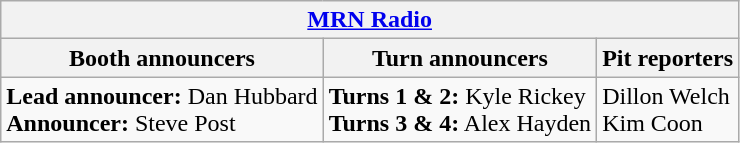<table class="wikitable">
<tr>
<th colspan="3"><a href='#'>MRN Radio</a></th>
</tr>
<tr>
<th>Booth announcers</th>
<th>Turn announcers</th>
<th>Pit reporters</th>
</tr>
<tr>
<td><strong>Lead announcer:</strong> Dan Hubbard<br><strong>Announcer:</strong> Steve Post</td>
<td><strong>Turns 1 & 2:</strong> Kyle Rickey<br><strong>Turns 3 & 4:</strong> Alex Hayden</td>
<td>Dillon Welch<br>Kim Coon</td>
</tr>
</table>
